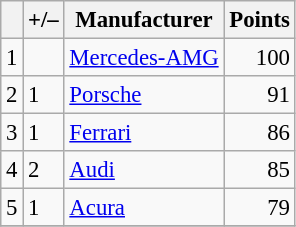<table class="wikitable" style="font-size: 95%;">
<tr>
<th scope="col"></th>
<th scope="col">+/–</th>
<th scope="col">Manufacturer</th>
<th scope="col">Points</th>
</tr>
<tr>
<td align=center>1</td>
<td align="left"></td>
<td> <a href='#'>Mercedes-AMG</a></td>
<td align=right>100</td>
</tr>
<tr>
<td align=center>2</td>
<td align="left"> 1</td>
<td> <a href='#'>Porsche</a></td>
<td align=right>91</td>
</tr>
<tr>
<td align=center>3</td>
<td align="left"> 1</td>
<td> <a href='#'>Ferrari</a></td>
<td align=right>86</td>
</tr>
<tr>
<td align=center>4</td>
<td align="left"> 2</td>
<td> <a href='#'>Audi</a></td>
<td align=right>85</td>
</tr>
<tr>
<td align=center>5</td>
<td align="left"> 1</td>
<td> <a href='#'>Acura</a></td>
<td align=right>79</td>
</tr>
<tr>
</tr>
</table>
